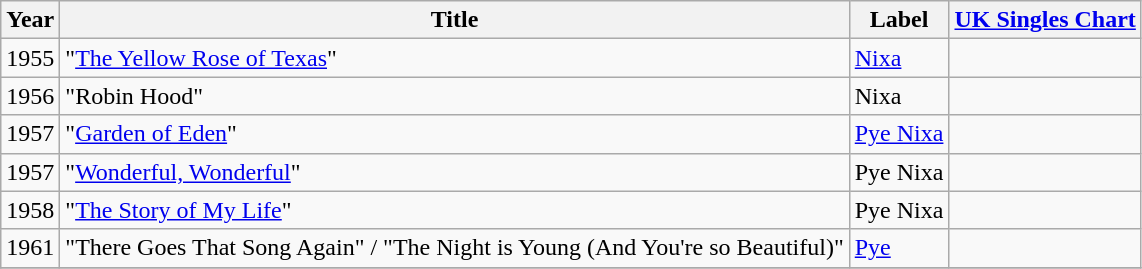<table class=wikitable>
<tr>
<th>Year</th>
<th>Title</th>
<th>Label</th>
<th><a href='#'>UK Singles Chart</a></th>
</tr>
<tr>
<td>1955</td>
<td>"<a href='#'>The Yellow Rose of Texas</a>"</td>
<td><a href='#'>Nixa</a></td>
<td></td>
</tr>
<tr>
<td>1956</td>
<td>"Robin Hood"</td>
<td>Nixa</td>
<td></td>
</tr>
<tr>
<td>1957</td>
<td>"<a href='#'>Garden of Eden</a>"</td>
<td><a href='#'>Pye Nixa</a></td>
<td></td>
</tr>
<tr>
<td>1957</td>
<td>"<a href='#'>Wonderful, Wonderful</a>"</td>
<td>Pye Nixa</td>
<td></td>
</tr>
<tr>
<td>1958</td>
<td>"<a href='#'>The Story of My Life</a>"</td>
<td>Pye Nixa</td>
<td></td>
</tr>
<tr>
<td>1961</td>
<td>"There Goes That Song Again" / "The Night is Young (And You're so Beautiful)"</td>
<td><a href='#'>Pye</a></td>
<td></td>
</tr>
<tr>
</tr>
</table>
